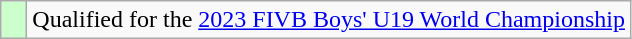<table class="wikitable" style="text-align: left;">
<tr>
<td width=10px bgcolor=#ccffcc></td>
<td>Qualified for the <a href='#'>2023 FIVB Boys' U19 World Championship</a></td>
</tr>
</table>
